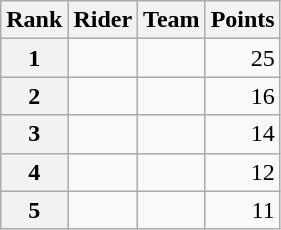<table class="wikitable">
<tr>
<th scope="col">Rank</th>
<th scope="col">Rider</th>
<th scope="col">Team</th>
<th scope="col">Points</th>
</tr>
<tr>
<th scope="row">1</th>
<td></td>
<td></td>
<td style="text-align:right;">25</td>
</tr>
<tr>
<th scope="row">2</th>
<td></td>
<td></td>
<td style="text-align:right;">16</td>
</tr>
<tr>
<th scope="row">3</th>
<td></td>
<td></td>
<td style="text-align:right;">14</td>
</tr>
<tr>
<th scope="row">4</th>
<td></td>
<td></td>
<td style="text-align:right;">12</td>
</tr>
<tr>
<th scope="row">5</th>
<td></td>
<td></td>
<td style="text-align:right;">11</td>
</tr>
</table>
